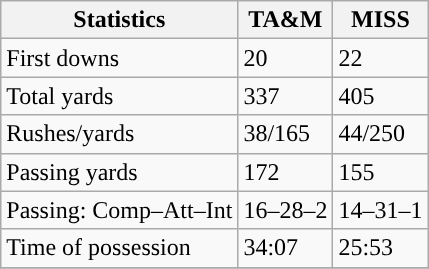<table class="wikitable" style="float: left;">
<tr>
<th>Statistics</th>
<th>TA&M</th>
<th>MISS</th>
</tr>
<tr>
<td>First downs</td>
<td>20</td>
<td>22</td>
</tr>
<tr>
<td>Total yards</td>
<td>337</td>
<td>405</td>
</tr>
<tr>
<td>Rushes/yards</td>
<td>38/165</td>
<td>44/250</td>
</tr>
<tr>
<td>Passing yards</td>
<td>172</td>
<td>155</td>
</tr>
<tr>
<td>Passing: Comp–Att–Int</td>
<td>16–28–2</td>
<td>14–31–1</td>
</tr>
<tr>
<td>Time of possession</td>
<td>34:07</td>
<td>25:53</td>
</tr>
<tr>
</tr>
</table>
